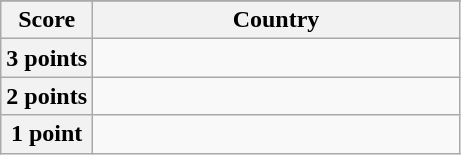<table class="wikitable">
<tr>
</tr>
<tr>
<th scope="col" width=20%>Score</th>
<th scope="col">Country</th>
</tr>
<tr>
<th scope="row">3 points</th>
<td></td>
</tr>
<tr>
<th scope="row">2 points</th>
<td></td>
</tr>
<tr>
<th scope="row">1 point</th>
<td></td>
</tr>
</table>
